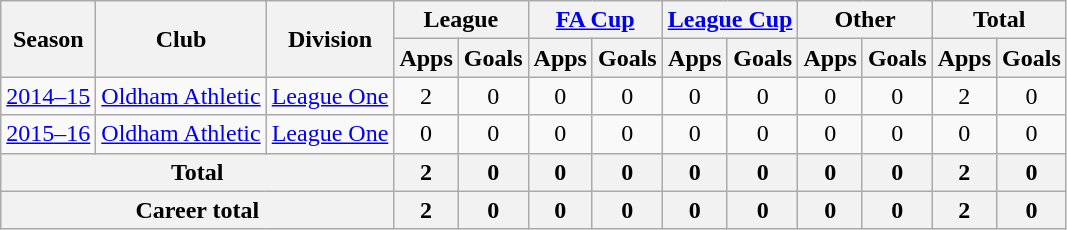<table class="wikitable" style="text-align:center;">
<tr>
<th rowspan="2">Season</th>
<th rowspan="2">Club</th>
<th rowspan="2">Division</th>
<th colspan="2">League</th>
<th colspan="2"><a href='#'>FA Cup</a></th>
<th colspan="2"><a href='#'>League Cup</a></th>
<th colspan="2">Other</th>
<th colspan="2">Total</th>
</tr>
<tr>
<th>Apps</th>
<th>Goals</th>
<th>Apps</th>
<th>Goals</th>
<th>Apps</th>
<th>Goals</th>
<th>Apps</th>
<th>Goals</th>
<th>Apps</th>
<th>Goals</th>
</tr>
<tr>
<td><a href='#'>2014–15</a></td>
<td><a href='#'>Oldham Athletic</a></td>
<td><a href='#'>League One</a></td>
<td>2</td>
<td>0</td>
<td>0</td>
<td>0</td>
<td>0</td>
<td>0</td>
<td>0</td>
<td>0</td>
<td>2</td>
<td>0</td>
</tr>
<tr>
<td><a href='#'>2015–16</a></td>
<td><a href='#'>Oldham Athletic</a></td>
<td><a href='#'>League One</a></td>
<td>0</td>
<td>0</td>
<td>0</td>
<td>0</td>
<td>0</td>
<td>0</td>
<td>0</td>
<td>0</td>
<td>0</td>
<td>0</td>
</tr>
<tr>
<th colspan="3">Total</th>
<th>2</th>
<th>0</th>
<th>0</th>
<th>0</th>
<th>0</th>
<th>0</th>
<th>0</th>
<th>0</th>
<th>2</th>
<th>0</th>
</tr>
<tr>
<th colspan="3">Career total</th>
<th>2</th>
<th>0</th>
<th>0</th>
<th>0</th>
<th>0</th>
<th>0</th>
<th>0</th>
<th>0</th>
<th>2</th>
<th>0</th>
</tr>
</table>
